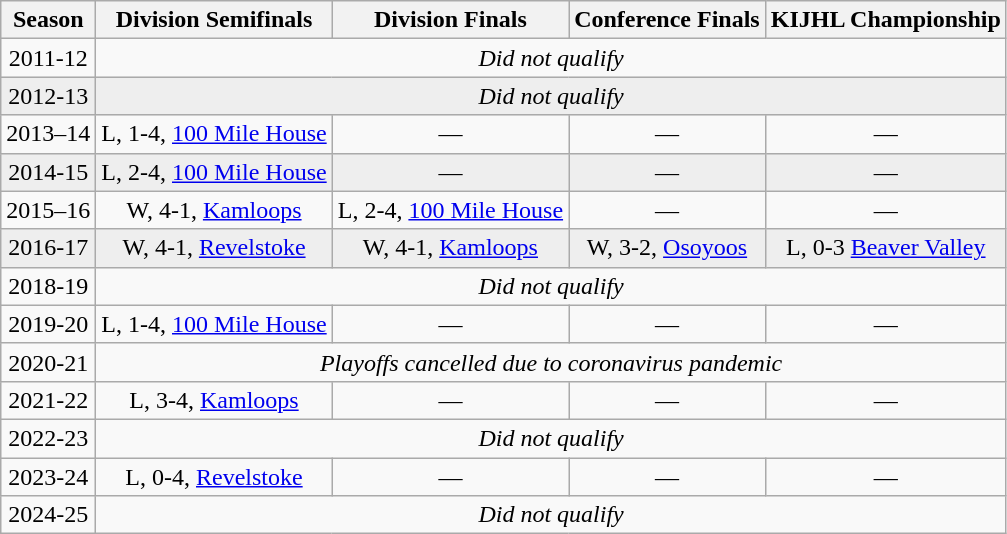<table class="wikitable" style="text-align:center">
<tr>
<th>Season</th>
<th>Division Semifinals</th>
<th>Division Finals</th>
<th>Conference Finals</th>
<th>KIJHL Championship</th>
</tr>
<tr>
<td>2011-12</td>
<td colspan="4"><em>Did not qualify</em></td>
</tr>
<tr style="background:#eee;">
<td>2012-13</td>
<td colspan="4"><em>Did not qualify</em></td>
</tr>
<tr>
<td>2013–14</td>
<td>L, 1-4, <a href='#'>100 Mile House</a></td>
<td>―</td>
<td>―</td>
<td>―</td>
</tr>
<tr style="background:#eee;">
<td>2014-15</td>
<td>L, 2-4, <a href='#'>100 Mile House</a></td>
<td>―</td>
<td>―</td>
<td>―</td>
</tr>
<tr>
<td>2015–16</td>
<td>W, 4-1, <a href='#'>Kamloops</a></td>
<td>L, 2-4, <a href='#'>100 Mile House</a></td>
<td>―</td>
<td>―</td>
</tr>
<tr style="background:#eee;">
<td>2016-17</td>
<td>W, 4-1, <a href='#'>Revelstoke</a></td>
<td>W, 4-1, <a href='#'>Kamloops</a></td>
<td>W, 3-2, <a href='#'>Osoyoos</a></td>
<td>L, 0-3 <a href='#'>Beaver Valley</a></td>
</tr>
<tr>
<td>2018-19</td>
<td colspan="4"><em>Did not qualify</em></td>
</tr>
<tr>
<td>2019-20</td>
<td>L, 1-4, <a href='#'>100 Mile House</a></td>
<td>—</td>
<td>—</td>
<td>—</td>
</tr>
<tr>
<td>2020-21</td>
<td colspan="4"><em>Playoffs cancelled due to coronavirus pandemic</em></td>
</tr>
<tr>
<td>2021-22</td>
<td>L, 3-4, <a href='#'>Kamloops</a></td>
<td>—</td>
<td>—</td>
<td>—</td>
</tr>
<tr>
<td>2022-23</td>
<td colspan="4"><em>Did not qualify</em></td>
</tr>
<tr>
<td>2023-24</td>
<td>L, 0-4, <a href='#'>Revelstoke</a></td>
<td>—</td>
<td>—</td>
<td>—</td>
</tr>
<tr>
<td>2024-25</td>
<td colspan="4"><em>Did not qualify</em></td>
</tr>
</table>
